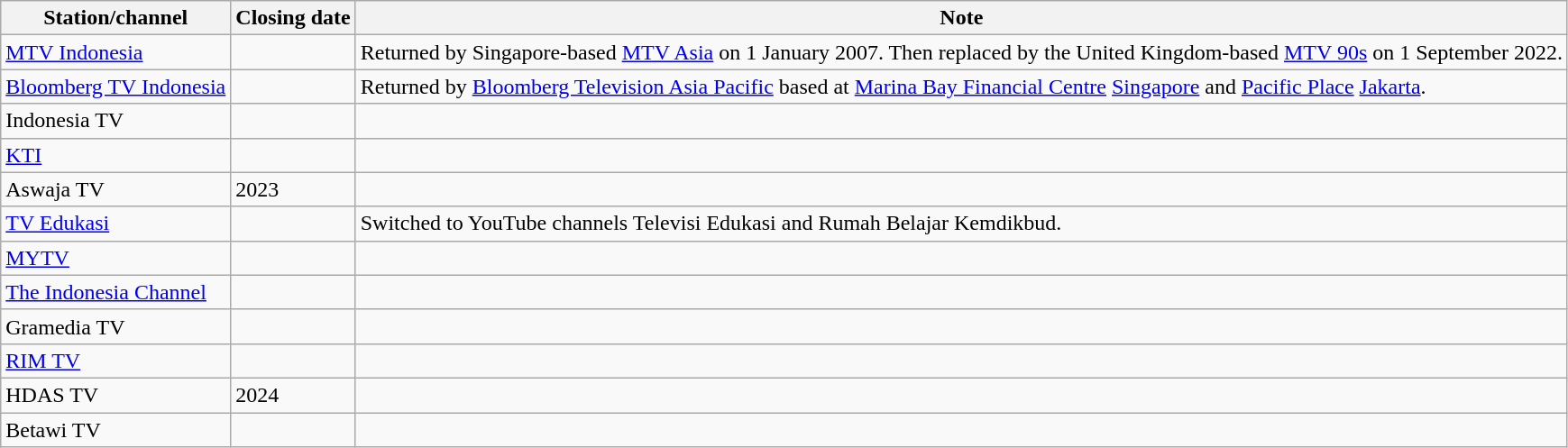<table class="wikitable sortable">
<tr>
<th>Station/channel</th>
<th>Closing date</th>
<th>Note</th>
</tr>
<tr>
<td><a href='#'>MTV Indonesia</a></td>
<td></td>
<td>Returned by Singapore-based <a href='#'>MTV Asia</a> on 1 January 2007. Then replaced by the United Kingdom-based <a href='#'>MTV 90s</a> on 1 September 2022.</td>
</tr>
<tr>
<td><a href='#'>Bloomberg TV Indonesia</a></td>
<td></td>
<td>Returned by <a href='#'>Bloomberg Television Asia Pacific</a> based at <a href='#'>Marina Bay Financial Centre</a> <a href='#'>Singapore</a> and <a href='#'>Pacific Place</a> <a href='#'>Jakarta</a>.</td>
</tr>
<tr>
<td>Indonesia TV</td>
<td></td>
<td></td>
</tr>
<tr>
<td><a href='#'>KTI</a></td>
<td></td>
<td></td>
</tr>
<tr>
<td>Aswaja TV</td>
<td>2023</td>
<td></td>
</tr>
<tr>
<td><a href='#'>TV Edukasi</a></td>
<td></td>
<td>Switched to YouTube channels Televisi Edukasi and Rumah Belajar Kemdikbud.</td>
</tr>
<tr>
<td><a href='#'>MYTV</a></td>
<td></td>
<td></td>
</tr>
<tr>
<td><a href='#'>The Indonesia Channel</a></td>
<td></td>
<td></td>
</tr>
<tr>
<td>Gramedia TV</td>
<td></td>
<td></td>
</tr>
<tr>
<td><a href='#'>RIM TV</a></td>
<td></td>
<td></td>
</tr>
<tr>
<td>HDAS TV</td>
<td>2024</td>
<td></td>
</tr>
<tr>
<td>Betawi TV</td>
<td></td>
<td></td>
</tr>
</table>
